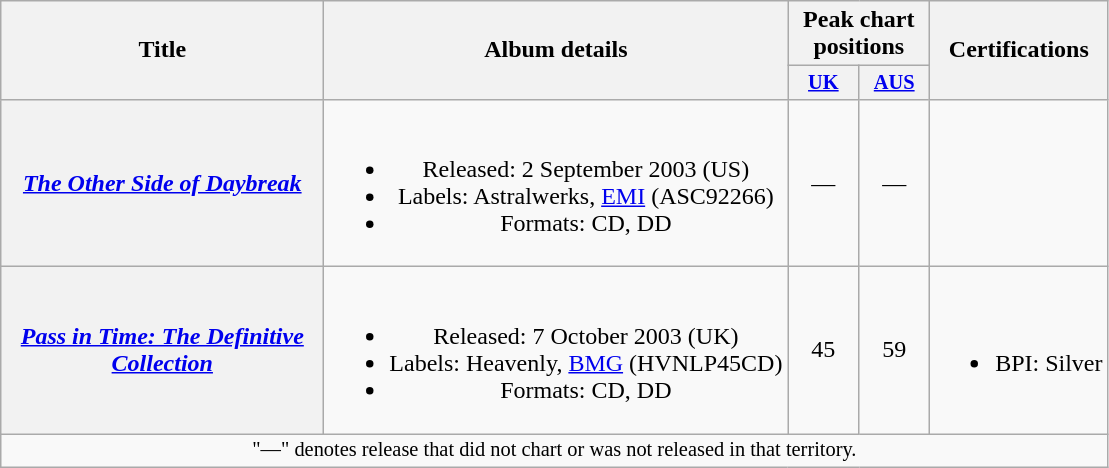<table class="wikitable plainrowheaders" style="text-align:center;">
<tr>
<th scope="col" rowspan="2" style="width:13em;">Title</th>
<th scope="col" rowspan="2">Album details</th>
<th scope="col" colspan="2">Peak chart positions</th>
<th scope="col" rowspan="2">Certifications</th>
</tr>
<tr>
<th scope="col" style="width:3em;font-size:85%;"><a href='#'>UK</a><br></th>
<th scope="col" style="width:3em;font-size:85%;"><a href='#'>AUS</a><br></th>
</tr>
<tr>
<th scope="row"><em><a href='#'>The Other Side of Daybreak</a></em></th>
<td><br><ul><li>Released: 2 September 2003 <span>(US)</span></li><li>Labels: Astralwerks, <a href='#'>EMI</a> <span>(ASC92266)</span></li><li>Formats: CD, DD</li></ul></td>
<td>—</td>
<td>—</td>
<td></td>
</tr>
<tr>
<th scope="row"><em><a href='#'>Pass in Time: The Definitive Collection</a></em></th>
<td><br><ul><li>Released: 7 October 2003 <span>(UK)</span></li><li>Labels: Heavenly, <a href='#'>BMG</a> <span>(HVNLP45CD)</span></li><li>Formats: CD, DD</li></ul></td>
<td>45</td>
<td>59</td>
<td><br><ul><li>BPI: Silver</li></ul></td>
</tr>
<tr>
<td colspan="18" style="font-size:85%">"—" denotes release that did not chart or was not released in that territory.</td>
</tr>
</table>
